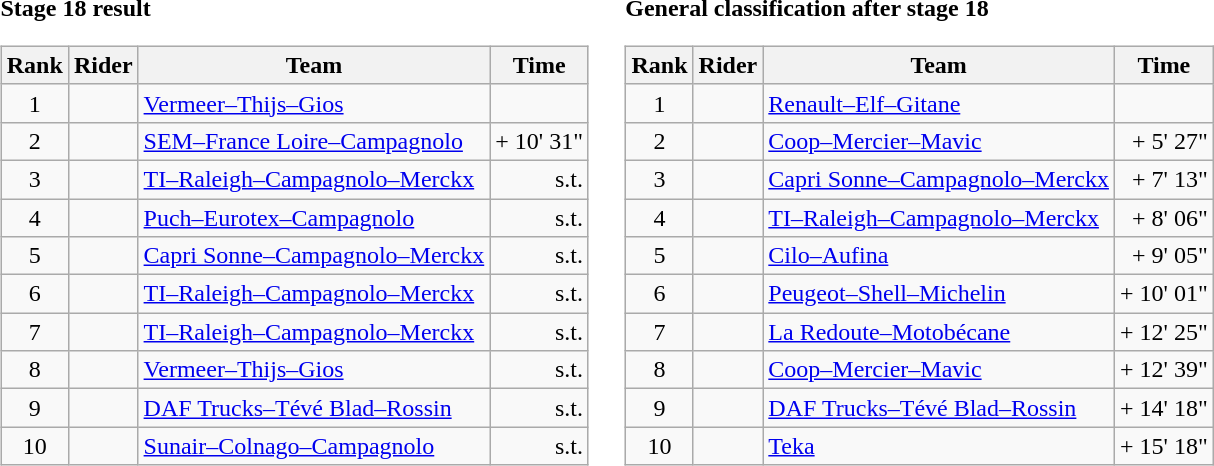<table>
<tr>
<td><strong>Stage 18 result</strong><br><table class="wikitable">
<tr>
<th scope="col">Rank</th>
<th scope="col">Rider</th>
<th scope="col">Team</th>
<th scope="col">Time</th>
</tr>
<tr>
<td style="text-align:center;">1</td>
<td></td>
<td><a href='#'>Vermeer–Thijs–Gios</a></td>
<td style="text-align:right;"></td>
</tr>
<tr>
<td style="text-align:center;">2</td>
<td></td>
<td><a href='#'>SEM–France Loire–Campagnolo</a></td>
<td style="text-align:right;">+ 10' 31"</td>
</tr>
<tr>
<td style="text-align:center;">3</td>
<td></td>
<td><a href='#'>TI–Raleigh–Campagnolo–Merckx</a></td>
<td style="text-align:right;">s.t.</td>
</tr>
<tr>
<td style="text-align:center;">4</td>
<td></td>
<td><a href='#'>Puch–Eurotex–Campagnolo</a></td>
<td style="text-align:right;">s.t.</td>
</tr>
<tr>
<td style="text-align:center;">5</td>
<td></td>
<td><a href='#'>Capri Sonne–Campagnolo–Merckx</a></td>
<td style="text-align:right;">s.t.</td>
</tr>
<tr>
<td style="text-align:center;">6</td>
<td></td>
<td><a href='#'>TI–Raleigh–Campagnolo–Merckx</a></td>
<td style="text-align:right;">s.t.</td>
</tr>
<tr>
<td style="text-align:center;">7</td>
<td></td>
<td><a href='#'>TI–Raleigh–Campagnolo–Merckx</a></td>
<td style="text-align:right;">s.t.</td>
</tr>
<tr>
<td style="text-align:center;">8</td>
<td></td>
<td><a href='#'>Vermeer–Thijs–Gios</a></td>
<td style="text-align:right;">s.t.</td>
</tr>
<tr>
<td style="text-align:center;">9</td>
<td></td>
<td><a href='#'>DAF Trucks–Tévé Blad–Rossin</a></td>
<td style="text-align:right;">s.t.</td>
</tr>
<tr>
<td style="text-align:center;">10</td>
<td></td>
<td><a href='#'>Sunair–Colnago–Campagnolo</a></td>
<td style="text-align:right;">s.t.</td>
</tr>
</table>
</td>
<td></td>
<td><strong>General classification after stage 18</strong><br><table class="wikitable">
<tr>
<th scope="col">Rank</th>
<th scope="col">Rider</th>
<th scope="col">Team</th>
<th scope="col">Time</th>
</tr>
<tr>
<td style="text-align:center;">1</td>
<td> </td>
<td><a href='#'>Renault–Elf–Gitane</a></td>
<td style="text-align:right;"></td>
</tr>
<tr>
<td style="text-align:center;">2</td>
<td></td>
<td><a href='#'>Coop–Mercier–Mavic</a></td>
<td style="text-align:right;">+ 5' 27"</td>
</tr>
<tr>
<td style="text-align:center;">3</td>
<td></td>
<td><a href='#'>Capri Sonne–Campagnolo–Merckx</a></td>
<td style="text-align:right;">+ 7' 13"</td>
</tr>
<tr>
<td style="text-align:center;">4</td>
<td></td>
<td><a href='#'>TI–Raleigh–Campagnolo–Merckx</a></td>
<td style="text-align:right;">+ 8' 06"</td>
</tr>
<tr>
<td style="text-align:center;">5</td>
<td></td>
<td><a href='#'>Cilo–Aufina</a></td>
<td style="text-align:right;">+ 9' 05"</td>
</tr>
<tr>
<td style="text-align:center;">6</td>
<td></td>
<td><a href='#'>Peugeot–Shell–Michelin</a></td>
<td style="text-align:right;">+ 10' 01"</td>
</tr>
<tr>
<td style="text-align:center;">7</td>
<td></td>
<td><a href='#'>La Redoute–Motobécane</a></td>
<td style="text-align:right;">+ 12' 25"</td>
</tr>
<tr>
<td style="text-align:center;">8</td>
<td></td>
<td><a href='#'>Coop–Mercier–Mavic</a></td>
<td style="text-align:right;">+ 12' 39"</td>
</tr>
<tr>
<td style="text-align:center;">9</td>
<td></td>
<td><a href='#'>DAF Trucks–Tévé Blad–Rossin</a></td>
<td style="text-align:right;">+ 14' 18"</td>
</tr>
<tr>
<td style="text-align:center;">10</td>
<td></td>
<td><a href='#'>Teka</a></td>
<td style="text-align:right;">+ 15' 18"</td>
</tr>
</table>
</td>
</tr>
</table>
